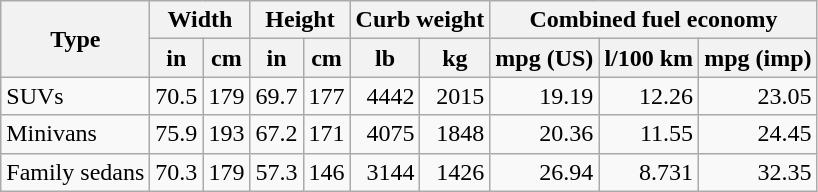<table class="wikitable">
<tr>
<th rowspan=2>Type</th>
<th colspan=2>Width</th>
<th colspan=2>Height</th>
<th colspan=2>Curb weight</th>
<th colspan=3>Combined fuel economy</th>
</tr>
<tr>
<th>in</th>
<th>cm</th>
<th>in</th>
<th>cm</th>
<th>lb</th>
<th>kg</th>
<th>mpg (US)</th>
<th>l/100 km</th>
<th>mpg (imp)</th>
</tr>
<tr>
<td>SUVs</td>
<td style="text-align:right;">70.5</td>
<td style="text-align:right;">179</td>
<td style="text-align:right;">69.7</td>
<td style="text-align:right;">177</td>
<td style="text-align:right;">4442</td>
<td style="text-align:right;">2015</td>
<td style="text-align:right;">19.19</td>
<td style="text-align:right;">12.26</td>
<td style="text-align:right;">23.05</td>
</tr>
<tr>
<td>Minivans</td>
<td style="text-align:right;">75.9</td>
<td style="text-align:right;">193</td>
<td style="text-align:right;">67.2</td>
<td style="text-align:right;">171</td>
<td style="text-align:right;">4075</td>
<td style="text-align:right;">1848</td>
<td style="text-align:right;">20.36</td>
<td style="text-align:right;">11.55</td>
<td style="text-align:right;">24.45</td>
</tr>
<tr>
<td>Family sedans</td>
<td style="text-align:right;">70.3</td>
<td style="text-align:right;">179</td>
<td style="text-align:right;">57.3</td>
<td style="text-align:right;">146</td>
<td style="text-align:right;">3144</td>
<td style="text-align:right;">1426</td>
<td style="text-align:right;">26.94</td>
<td style="text-align:right;">8.731</td>
<td style="text-align:right;">32.35</td>
</tr>
</table>
